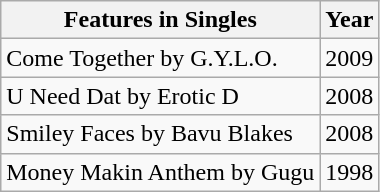<table class="wikitable">
<tr>
<th>Features in Singles</th>
<th>Year</th>
</tr>
<tr>
<td>Come Together by G.Y.L.O.</td>
<td>2009</td>
</tr>
<tr>
<td>U Need Dat by Erotic D</td>
<td>2008</td>
</tr>
<tr>
<td>Smiley Faces by Bavu Blakes</td>
<td>2008</td>
</tr>
<tr>
<td>Money Makin Anthem by Gugu</td>
<td>1998</td>
</tr>
</table>
